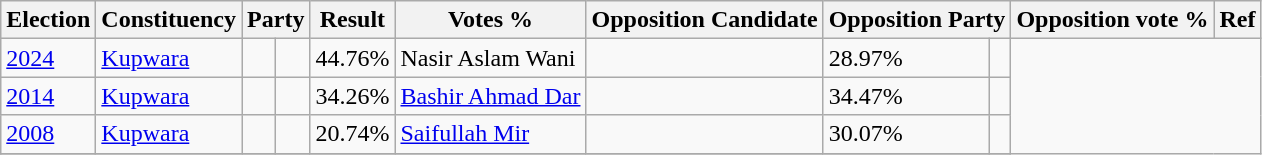<table class="wikitable sortable">
<tr>
<th>Election</th>
<th>Constituency</th>
<th colspan="2">Party</th>
<th>Result</th>
<th>Votes %</th>
<th>Opposition Candidate</th>
<th colspan="2">Opposition Party</th>
<th>Opposition vote %</th>
<th>Ref</th>
</tr>
<tr>
<td><a href='#'>2024</a></td>
<td><a href='#'>Kupwara</a></td>
<td></td>
<td></td>
<td>44.76%</td>
<td>Nasir Aslam Wani</td>
<td></td>
<td>28.97%</td>
<td></td>
</tr>
<tr>
<td><a href='#'>2014</a></td>
<td><a href='#'>Kupwara</a></td>
<td></td>
<td></td>
<td>34.26%</td>
<td><a href='#'>Bashir Ahmad Dar</a></td>
<td></td>
<td>34.47%</td>
<td></td>
</tr>
<tr>
<td><a href='#'>2008</a></td>
<td><a href='#'>Kupwara</a></td>
<td></td>
<td></td>
<td>20.74%</td>
<td><a href='#'>Saifullah Mir</a></td>
<td></td>
<td>30.07%</td>
<td></td>
</tr>
<tr>
</tr>
</table>
